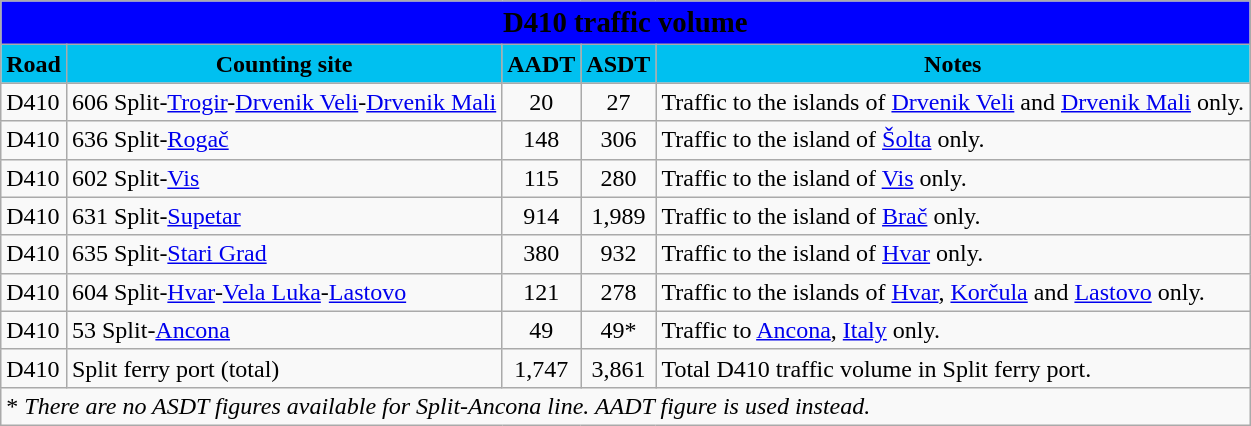<table class="wikitable">
<tr>
<td colspan=5 bgcolor=blue align=center style=margin-top:15><span><big><strong>D410 traffic volume</strong></big></span></td>
</tr>
<tr>
<td align=center bgcolor=00c0f0><strong>Road</strong></td>
<td align=center bgcolor=00c0f0><strong>Counting site</strong></td>
<td align=center bgcolor=00c0f0><strong>AADT</strong></td>
<td align=center bgcolor=00c0f0><strong>ASDT</strong></td>
<td align=center bgcolor=00c0f0><strong>Notes</strong></td>
</tr>
<tr>
<td> D410</td>
<td>606 Split-<a href='#'>Trogir</a>-<a href='#'>Drvenik Veli</a>-<a href='#'>Drvenik Mali</a></td>
<td align=center>20</td>
<td align=center>27</td>
<td>Traffic to the islands of <a href='#'>Drvenik Veli</a> and <a href='#'>Drvenik Mali</a> only.</td>
</tr>
<tr>
<td> D410</td>
<td>636 Split-<a href='#'>Rogač</a></td>
<td align=center>148</td>
<td align=center>306</td>
<td>Traffic to the island of <a href='#'>Šolta</a> only.</td>
</tr>
<tr>
<td> D410</td>
<td>602 Split-<a href='#'>Vis</a></td>
<td align=center>115</td>
<td align=center>280</td>
<td>Traffic to the island of <a href='#'>Vis</a> only.</td>
</tr>
<tr>
<td> D410</td>
<td>631 Split-<a href='#'>Supetar</a></td>
<td align=center>914</td>
<td align=center>1,989</td>
<td>Traffic to the island of <a href='#'>Brač</a> only.</td>
</tr>
<tr>
<td> D410</td>
<td>635 Split-<a href='#'>Stari Grad</a></td>
<td align=center>380</td>
<td align=center>932</td>
<td>Traffic to the island of <a href='#'>Hvar</a> only.</td>
</tr>
<tr>
<td> D410</td>
<td>604 Split-<a href='#'>Hvar</a>-<a href='#'>Vela Luka</a>-<a href='#'>Lastovo</a></td>
<td align=center>121</td>
<td align=center>278</td>
<td>Traffic to the islands of <a href='#'>Hvar</a>, <a href='#'>Korčula</a> and <a href='#'>Lastovo</a> only.</td>
</tr>
<tr>
<td> D410</td>
<td>53 Split-<a href='#'>Ancona</a></td>
<td align=center>49</td>
<td align=center>49*</td>
<td>Traffic to <a href='#'>Ancona</a>, <a href='#'>Italy</a> only.</td>
</tr>
<tr>
<td> D410</td>
<td>Split ferry port (total)</td>
<td align=center>1,747</td>
<td align=center>3,861</td>
<td>Total D410 traffic volume in Split ferry port.</td>
</tr>
<tr>
<td colspan=5>* <em>There are no ASDT figures available for Split-Ancona line. AADT figure is used instead.</em></td>
</tr>
</table>
